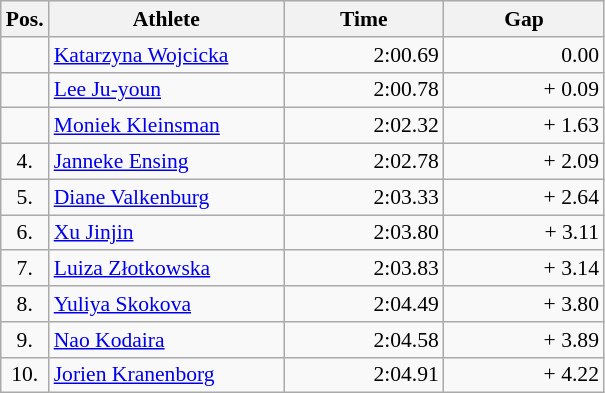<table class="wikitable sortable" style="border:1px solid #AAAAAA;font-size:90%">
<tr bgcolor="#E4E4E4">
<th style="border-bottom:1px solid #AAAAAA" width=10>Pos.</th>
<th style="border-bottom:1px solid #AAAAAA" width=150>Athlete</th>
<th style="border-bottom:1px solid #AAAAAA" width=100>Time</th>
<th style="border-bottom:1px solid #AAAAAA" width=100>Gap</th>
</tr>
<tr>
<td align="center"></td>
<td> <a href='#'>Katarzyna Wojcicka</a></td>
<td align="right">2:00.69</td>
<td align="right">0.00</td>
</tr>
<tr>
<td align="center"></td>
<td> <a href='#'>Lee Ju-youn</a></td>
<td align="right">2:00.78</td>
<td align="right">+ 0.09</td>
</tr>
<tr>
<td align="center"></td>
<td> <a href='#'>Moniek Kleinsman</a></td>
<td align="right">2:02.32</td>
<td align="right">+ 1.63</td>
</tr>
<tr>
<td align="center">4.</td>
<td> <a href='#'>Janneke Ensing</a></td>
<td align="right">2:02.78</td>
<td align="right">+ 2.09</td>
</tr>
<tr>
<td align="center">5.</td>
<td> <a href='#'>Diane Valkenburg</a></td>
<td align="right">2:03.33</td>
<td align="right">+ 2.64</td>
</tr>
<tr>
<td align="center">6.</td>
<td> <a href='#'>Xu Jinjin</a></td>
<td align="right">2:03.80</td>
<td align="right">+ 3.11</td>
</tr>
<tr>
<td align="center">7.</td>
<td> <a href='#'>Luiza Złotkowska</a></td>
<td align="right">2:03.83</td>
<td align="right">+ 3.14</td>
</tr>
<tr>
<td align="center">8.</td>
<td> <a href='#'>Yuliya Skokova</a></td>
<td align="right">2:04.49</td>
<td align="right">+ 3.80</td>
</tr>
<tr>
<td align="center">9.</td>
<td> <a href='#'>Nao Kodaira</a></td>
<td align="right">2:04.58</td>
<td align="right">+ 3.89</td>
</tr>
<tr>
<td align="center">10.</td>
<td> <a href='#'>Jorien Kranenborg</a></td>
<td align="right">2:04.91</td>
<td align="right">+ 4.22</td>
</tr>
</table>
